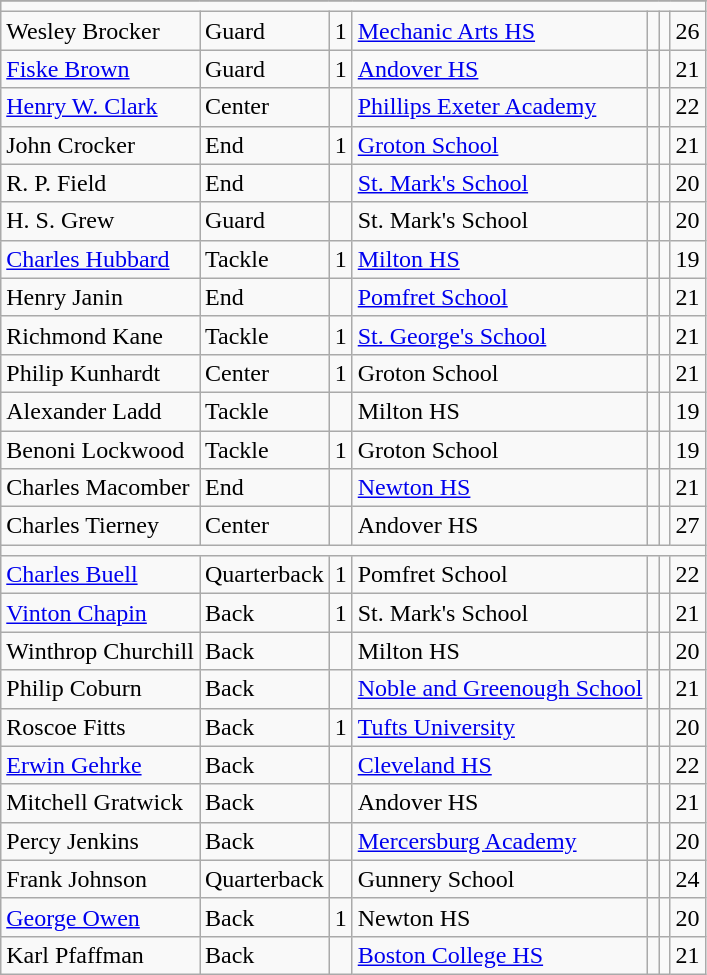<table class="wikitable">
<tr>
</tr>
<tr>
<td colspan=7 style=></td>
</tr>
<tr>
<td>Wesley Brocker</td>
<td>Guard</td>
<td>1</td>
<td><a href='#'>Mechanic Arts HS</a></td>
<td></td>
<td></td>
<td>26</td>
</tr>
<tr>
<td><a href='#'>Fiske Brown</a></td>
<td>Guard</td>
<td>1</td>
<td><a href='#'>Andover HS</a></td>
<td></td>
<td></td>
<td>21</td>
</tr>
<tr>
<td><a href='#'>Henry W. Clark</a></td>
<td>Center</td>
<td></td>
<td><a href='#'>Phillips Exeter Academy</a></td>
<td></td>
<td></td>
<td>22</td>
</tr>
<tr>
<td>John Crocker</td>
<td>End</td>
<td>1</td>
<td><a href='#'>Groton School</a></td>
<td></td>
<td></td>
<td>21</td>
</tr>
<tr>
<td>R. P. Field</td>
<td>End</td>
<td></td>
<td><a href='#'>St. Mark's School</a></td>
<td></td>
<td></td>
<td>20</td>
</tr>
<tr>
<td>H. S. Grew</td>
<td>Guard</td>
<td></td>
<td>St. Mark's School</td>
<td></td>
<td></td>
<td>20</td>
</tr>
<tr>
<td><a href='#'>Charles Hubbard</a></td>
<td>Tackle</td>
<td>1</td>
<td><a href='#'>Milton HS</a></td>
<td></td>
<td></td>
<td>19</td>
</tr>
<tr>
<td>Henry Janin</td>
<td>End</td>
<td></td>
<td><a href='#'>Pomfret School</a></td>
<td></td>
<td></td>
<td>21</td>
</tr>
<tr>
<td>Richmond Kane</td>
<td>Tackle</td>
<td>1</td>
<td><a href='#'>St. George's School</a></td>
<td></td>
<td></td>
<td>21</td>
</tr>
<tr>
<td>Philip Kunhardt</td>
<td>Center</td>
<td>1</td>
<td>Groton School</td>
<td></td>
<td></td>
<td>21</td>
</tr>
<tr>
<td>Alexander Ladd</td>
<td>Tackle</td>
<td></td>
<td>Milton HS</td>
<td></td>
<td></td>
<td>19</td>
</tr>
<tr>
<td>Benoni Lockwood</td>
<td>Tackle</td>
<td>1</td>
<td>Groton School</td>
<td></td>
<td></td>
<td>19</td>
</tr>
<tr>
<td>Charles Macomber</td>
<td>End</td>
<td></td>
<td><a href='#'>Newton HS</a></td>
<td></td>
<td></td>
<td>21</td>
</tr>
<tr>
<td>Charles Tierney</td>
<td>Center</td>
<td></td>
<td>Andover HS</td>
<td></td>
<td></td>
<td>27</td>
</tr>
<tr>
<td colspan=7 style=></td>
</tr>
<tr>
<td><a href='#'>Charles Buell</a></td>
<td>Quarterback</td>
<td>1</td>
<td>Pomfret School</td>
<td></td>
<td></td>
<td>22</td>
</tr>
<tr>
<td><a href='#'>Vinton Chapin</a></td>
<td>Back</td>
<td>1</td>
<td>St. Mark's School</td>
<td></td>
<td></td>
<td>21</td>
</tr>
<tr>
<td>Winthrop Churchill</td>
<td>Back</td>
<td></td>
<td>Milton HS</td>
<td></td>
<td></td>
<td>20</td>
</tr>
<tr>
<td>Philip Coburn</td>
<td>Back</td>
<td></td>
<td><a href='#'>Noble and Greenough School</a></td>
<td></td>
<td></td>
<td>21</td>
</tr>
<tr>
<td>Roscoe Fitts</td>
<td>Back</td>
<td>1</td>
<td><a href='#'>Tufts University</a></td>
<td></td>
<td></td>
<td>20</td>
</tr>
<tr>
<td><a href='#'>Erwin Gehrke</a></td>
<td>Back</td>
<td></td>
<td><a href='#'>Cleveland HS</a></td>
<td></td>
<td></td>
<td>22</td>
</tr>
<tr>
<td>Mitchell Gratwick</td>
<td>Back</td>
<td></td>
<td>Andover HS</td>
<td></td>
<td></td>
<td>21</td>
</tr>
<tr>
<td>Percy Jenkins</td>
<td>Back</td>
<td></td>
<td><a href='#'>Mercersburg Academy</a></td>
<td></td>
<td></td>
<td>20</td>
</tr>
<tr>
<td>Frank Johnson</td>
<td>Quarterback</td>
<td></td>
<td>Gunnery School</td>
<td></td>
<td></td>
<td>24</td>
</tr>
<tr>
<td><a href='#'>George Owen</a></td>
<td>Back</td>
<td>1</td>
<td>Newton HS</td>
<td></td>
<td></td>
<td>20</td>
</tr>
<tr>
<td>Karl Pfaffman</td>
<td>Back</td>
<td></td>
<td><a href='#'>Boston College HS</a></td>
<td></td>
<td></td>
<td>21</td>
</tr>
</table>
